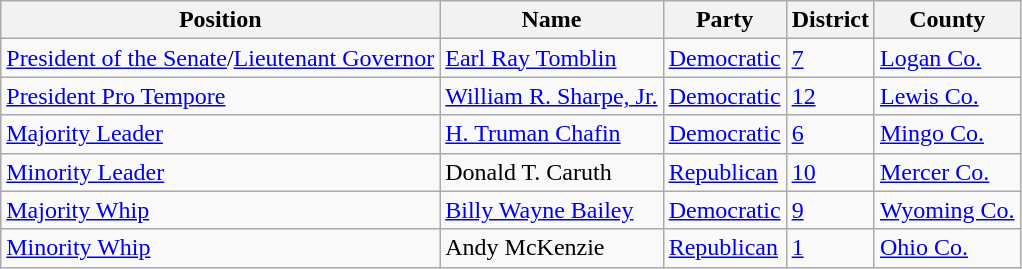<table class=wikitable>
<tr>
<th>Position</th>
<th>Name</th>
<th>Party</th>
<th>District</th>
<th>County</th>
</tr>
<tr>
<td><a href='#'>President of the Senate</a>/<a href='#'>Lieutenant Governor</a></td>
<td><a href='#'>Earl Ray Tomblin</a></td>
<td><a href='#'>Democratic</a></td>
<td><a href='#'>7</a></td>
<td><a href='#'>Logan Co.</a></td>
</tr>
<tr>
<td><a href='#'>President Pro Tempore</a></td>
<td><a href='#'>William R. Sharpe, Jr.</a></td>
<td><a href='#'>Democratic</a></td>
<td><a href='#'>12</a></td>
<td><a href='#'>Lewis Co.</a></td>
</tr>
<tr>
<td><a href='#'>Majority Leader</a></td>
<td><a href='#'>H. Truman Chafin</a></td>
<td><a href='#'>Democratic</a></td>
<td><a href='#'>6</a></td>
<td><a href='#'>Mingo Co.</a></td>
</tr>
<tr>
<td><a href='#'>Minority Leader</a></td>
<td>Donald T. Caruth</td>
<td><a href='#'>Republican</a></td>
<td><a href='#'>10</a></td>
<td><a href='#'>Mercer Co.</a></td>
</tr>
<tr>
<td><a href='#'>Majority Whip</a></td>
<td><a href='#'>Billy Wayne Bailey</a></td>
<td><a href='#'>Democratic</a></td>
<td><a href='#'>9</a></td>
<td><a href='#'>Wyoming Co.</a></td>
</tr>
<tr>
<td><a href='#'>Minority Whip</a></td>
<td>Andy McKenzie</td>
<td><a href='#'>Republican</a></td>
<td><a href='#'>1</a></td>
<td><a href='#'>Ohio Co.</a></td>
</tr>
</table>
